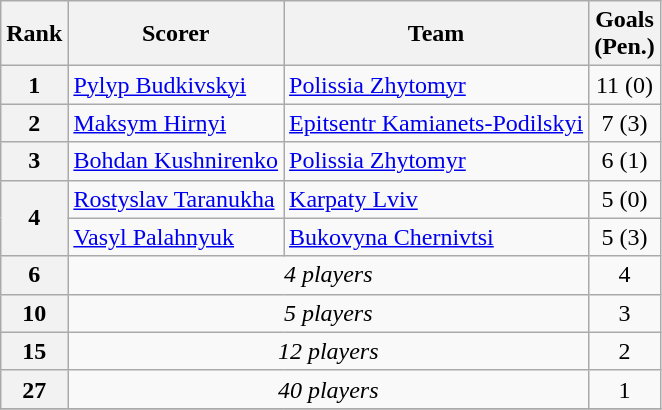<table class="wikitable">
<tr>
<th>Rank</th>
<th>Scorer</th>
<th>Team</th>
<th>Goals<br>(Pen.)</th>
</tr>
<tr>
<th align=center rowspan=1>1</th>
<td> <a href='#'>Pylyp Budkivskyi</a></td>
<td><a href='#'>Polissia Zhytomyr</a></td>
<td align=center>11 (0)</td>
</tr>
<tr>
<th align=center rowspan=1>2</th>
<td> <a href='#'>Maksym Hirnyi</a></td>
<td><a href='#'>Epitsentr Kamianets-Podilskyi</a></td>
<td align=center>7 (3)</td>
</tr>
<tr>
<th align=center rowspan=1>3</th>
<td> <a href='#'>Bohdan Kushnirenko</a></td>
<td><a href='#'>Polissia Zhytomyr</a></td>
<td align=center>6 (1)</td>
</tr>
<tr>
<th align=center rowspan=2>4</th>
<td> <a href='#'>Rostyslav Taranukha</a></td>
<td><a href='#'>Karpaty Lviv</a></td>
<td align=center>5 (0)</td>
</tr>
<tr>
<td> <a href='#'>Vasyl Palahnyuk</a></td>
<td><a href='#'>Bukovyna Chernivtsi</a></td>
<td align=center>5 (3)</td>
</tr>
<tr>
<th align=center>6</th>
<td colspan=2 align=center><em>4 players</em></td>
<td align=center>4</td>
</tr>
<tr>
<th align=center>10</th>
<td colspan=2 align=center><em>5 players</em></td>
<td align=center>3</td>
</tr>
<tr>
<th align=center>15</th>
<td colspan=2 align=center><em>12 players</em></td>
<td align=center>2</td>
</tr>
<tr>
<th align=center>27</th>
<td colspan=2 align=center><em>40 players</em></td>
<td align=center>1</td>
</tr>
<tr>
</tr>
</table>
